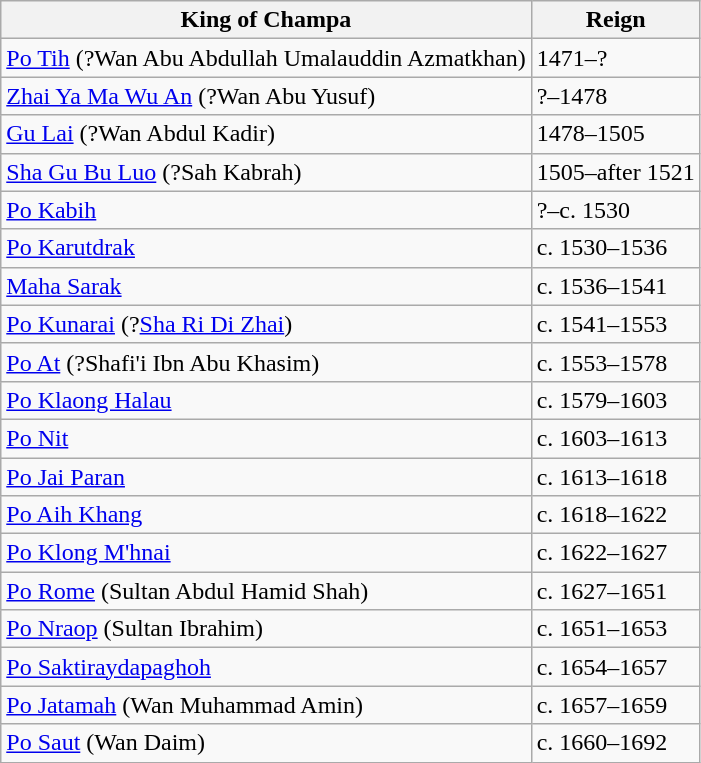<table class="wikitable">
<tr>
<th>King of Champa</th>
<th>Reign</th>
</tr>
<tr>
<td><a href='#'>Po Tih</a> (?Wan Abu Abdullah Umalauddin Azmatkhan)</td>
<td>1471–?</td>
</tr>
<tr>
<td><a href='#'>Zhai Ya Ma Wu An</a> (?Wan Abu Yusuf)</td>
<td>?–1478</td>
</tr>
<tr>
<td><a href='#'>Gu Lai</a> (?Wan Abdul Kadir)</td>
<td>1478–1505</td>
</tr>
<tr>
<td><a href='#'>Sha Gu Bu Luo</a> (?Sah Kabrah)</td>
<td>1505–after 1521</td>
</tr>
<tr>
<td><a href='#'>Po Kabih</a></td>
<td>?–c. 1530</td>
</tr>
<tr>
<td><a href='#'>Po Karutdrak</a></td>
<td>c. 1530–1536</td>
</tr>
<tr>
<td><a href='#'>Maha Sarak</a></td>
<td>c. 1536–1541</td>
</tr>
<tr>
<td><a href='#'>Po Kunarai</a> (?<a href='#'>Sha Ri Di Zhai</a>)</td>
<td>c. 1541–1553</td>
</tr>
<tr>
<td><a href='#'>Po At</a> (?Shafi'i Ibn Abu Khasim)</td>
<td>c. 1553–1578</td>
</tr>
<tr>
<td><a href='#'>Po Klaong Halau</a></td>
<td>c. 1579–1603</td>
</tr>
<tr>
<td><a href='#'>Po Nit</a></td>
<td>c. 1603–1613</td>
</tr>
<tr>
<td><a href='#'>Po Jai Paran</a></td>
<td>c. 1613–1618</td>
</tr>
<tr>
<td><a href='#'>Po Aih Khang</a></td>
<td>c. 1618–1622</td>
</tr>
<tr>
<td><a href='#'>Po Klong M'hnai</a></td>
<td>c. 1622–1627</td>
</tr>
<tr>
<td><a href='#'>Po Rome</a> (Sultan Abdul Hamid Shah)</td>
<td>c. 1627–1651</td>
</tr>
<tr>
<td><a href='#'>Po Nraop</a> (Sultan Ibrahim)</td>
<td>c. 1651–1653</td>
</tr>
<tr>
<td><a href='#'>Po Saktiraydapaghoh</a></td>
<td>c. 1654–1657</td>
</tr>
<tr>
<td><a href='#'>Po Jatamah</a> (Wan Muhammad Amin)</td>
<td>c. 1657–1659</td>
</tr>
<tr>
<td><a href='#'>Po Saut</a> (Wan Daim)</td>
<td>c. 1660–1692</td>
</tr>
</table>
